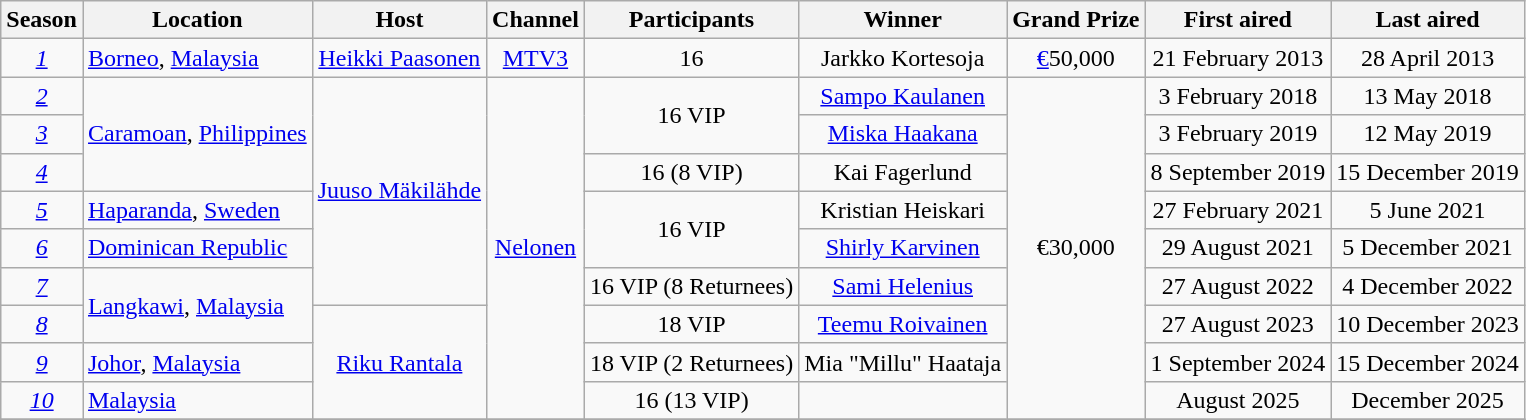<table class="wikitable">
<tr>
<th>Season</th>
<th>Location</th>
<th>Host</th>
<th>Channel</th>
<th>Participants</th>
<th>Winner</th>
<th>Grand Prize</th>
<th>First aired</th>
<th>Last aired</th>
</tr>
<tr>
<td style="text-align: center"><em><a href='#'>1</a></em></td>
<td><a href='#'>Borneo</a>, <a href='#'>Malaysia</a></td>
<td style="text-align: center"><a href='#'>Heikki Paasonen</a></td>
<td style="text-align: center"><a href='#'>MTV3</a></td>
<td style="text-align: center">16</td>
<td style="text-align: center">Jarkko Kortesoja</td>
<td style="text-align: center"><a href='#'>€</a>50,000</td>
<td style="text-align: center">21 February 2013</td>
<td style="text-align: center">28 April 2013</td>
</tr>
<tr>
<td style="text-align: center"><em><a href='#'>2</a></em></td>
<td rowspan="3"><a href='#'>Caramoan</a>, <a href='#'>Philippines</a></td>
<td rowspan="6" style="text-align: center"><a href='#'>Juuso Mäkilähde</a></td>
<td rowspan="9" style="text-align: center"><a href='#'>Nelonen</a></td>
<td rowspan="2" style="text-align: center">16 VIP</td>
<td style="text-align: center"><a href='#'>Sampo Kaulanen</a></td>
<td rowspan="9" style="text-align: center">€30,000</td>
<td style="text-align: center">3 February 2018</td>
<td style="text-align: center">13 May 2018</td>
</tr>
<tr>
<td style="text-align: center"><em><a href='#'>3</a></em></td>
<td style="text-align: center"><a href='#'>Miska Haakana</a></td>
<td style="text-align: center">3 February 2019</td>
<td style="text-align: center">12 May 2019</td>
</tr>
<tr>
<td style="text-align:center"><em><a href='#'>4</a></em></td>
<td style="text-align: center">16 (8 VIP)</td>
<td style="text-align: center">Kai Fagerlund</td>
<td style="text-align: center">8 September 2019</td>
<td style="text-align: center">15 December 2019</td>
</tr>
<tr>
<td style="text-align: center"><em><a href='#'>5</a></em></td>
<td><a href='#'>Haparanda</a>, <a href='#'>Sweden</a></td>
<td rowspan="2" style="text-align: center">16 VIP</td>
<td style="text-align: center">Kristian Heiskari</td>
<td style="text-align: center">27 February 2021</td>
<td style="text-align: center">5 June 2021</td>
</tr>
<tr>
<td style="text-align: center"><em><a href='#'>6</a></em></td>
<td><a href='#'>Dominican Republic</a></td>
<td style="text-align: center"><a href='#'>Shirly Karvinen</a></td>
<td style="text-align: center">29 August 2021</td>
<td style="text-align: center">5 December 2021</td>
</tr>
<tr>
<td style="text-align: center"><em><a href='#'>7</a></em></td>
<td rowspan="2"><a href='#'>Langkawi</a>, <a href='#'>Malaysia</a></td>
<td style="text-align: center">16 VIP (8 Returnees)</td>
<td style="text-align: center"><a href='#'>Sami Helenius</a></td>
<td style="text-align: center">27 August 2022</td>
<td style="text-align: center">4 December 2022</td>
</tr>
<tr>
<td style="text-align: center"><em><a href='#'>8</a></em></td>
<td rowspan="3" style="text-align: center"><a href='#'>Riku Rantala</a></td>
<td style="text-align: center">18 VIP</td>
<td style="text-align: center"><a href='#'>Teemu Roivainen</a></td>
<td style="text-align: center">27 August 2023</td>
<td style="text-align: center">10 December 2023</td>
</tr>
<tr>
<td style="text-align: center"><em><a href='#'>9</a></em></td>
<td><a href='#'>Johor</a>, <a href='#'>Malaysia</a></td>
<td style="text-align: center">18 VIP (2 Returnees)</td>
<td style="text-align: center">Mia "Millu" Haataja</td>
<td style="text-align: center">1 September 2024</td>
<td style="text-align: center">15 December 2024</td>
</tr>
<tr>
<td style="text-align: center"><em><a href='#'>10</a></em></td>
<td><a href='#'>Malaysia</a></td>
<td style="text-align: center">16 (13 VIP)</td>
<td style="text-align: center"></td>
<td style="text-align: center">August 2025</td>
<td style="text-align: center">December 2025</td>
</tr>
<tr>
</tr>
</table>
